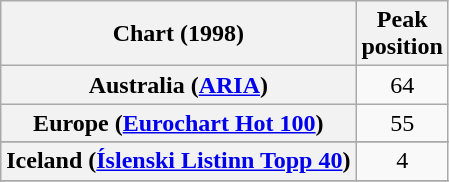<table class="wikitable sortable plainrowheaders" style="text-align:center">
<tr>
<th>Chart (1998)</th>
<th>Peak<br>position</th>
</tr>
<tr>
<th scope="row">Australia (<a href='#'>ARIA</a>)</th>
<td>64</td>
</tr>
<tr>
<th scope="row">Europe (<a href='#'>Eurochart Hot 100</a>)</th>
<td>55</td>
</tr>
<tr>
</tr>
<tr>
</tr>
<tr>
<th scope="row">Iceland (<a href='#'>Íslenski Listinn Topp 40</a>)</th>
<td>4</td>
</tr>
<tr>
</tr>
<tr>
</tr>
<tr>
</tr>
</table>
